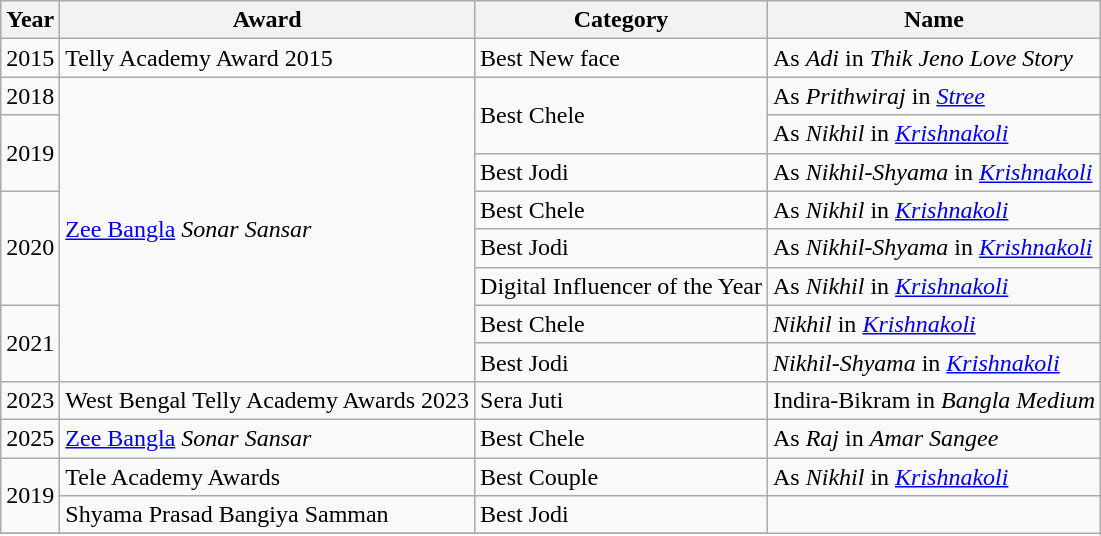<table class="wikitable sortable">
<tr>
<th>Year</th>
<th>Award</th>
<th>Category</th>
<th>Name</th>
</tr>
<tr>
<td>2015</td>
<td>Telly Academy Award 2015</td>
<td>Best New face</td>
<td>As <em>Adi</em> in <em>Thik Jeno Love Story</em></td>
</tr>
<tr>
<td>2018</td>
<td rowspan="8"><a href='#'>Zee Bangla</a> <em>Sonar Sansar</em></td>
<td rowspan="2">Best Chele</td>
<td>As <em>Prithwiraj</em> in <em><a href='#'>Stree</a></em></td>
</tr>
<tr>
<td rowspan="2">2019</td>
<td>As <em>Nikhil</em> in <em><a href='#'>Krishnakoli</a></em></td>
</tr>
<tr>
<td>Best Jodi</td>
<td>As <em>Nikhil-Shyama</em> in <em><a href='#'>Krishnakoli</a></em></td>
</tr>
<tr>
<td rowspan="3">2020</td>
<td>Best Chele</td>
<td>As <em>Nikhil</em> in <em><a href='#'>Krishnakoli</a></em></td>
</tr>
<tr>
<td>Best Jodi</td>
<td>As <em>Nikhil-Shyama</em> in <em><a href='#'>Krishnakoli</a></em></td>
</tr>
<tr>
<td>Digital Influencer of the Year</td>
<td>As <em>Nikhil</em> in <em><a href='#'>Krishnakoli</a></em></td>
</tr>
<tr>
<td rowspan="2">2021</td>
<td>Best Chele</td>
<td><em>Nikhil</em> in <em><a href='#'>Krishnakoli</a></em></td>
</tr>
<tr>
<td>Best Jodi</td>
<td><em>Nikhil-Shyama</em> in <em><a href='#'>Krishnakoli</a></em></td>
</tr>
<tr>
<td>2023</td>
<td>West Bengal Telly Academy Awards 2023</td>
<td>Sera Juti</td>
<td>Indira-Bikram in <em>Bangla Medium</em></td>
</tr>
<tr>
<td>2025</td>
<td><a href='#'>Zee Bangla</a> <em>Sonar Sansar</em></td>
<td>Best Chele</td>
<td>As <em>Raj</em> in <em>Amar Sangee</em></td>
</tr>
<tr>
<td rowspan="2">2019</td>
<td>Tele Academy Awards</td>
<td>Best Couple</td>
<td>As <em>Nikhil</em> in <em><a href='#'>Krishnakoli</a></em></td>
</tr>
<tr>
<td>Shyama Prasad Bangiya Samman</td>
<td>Best Jodi</td>
</tr>
<tr>
</tr>
</table>
